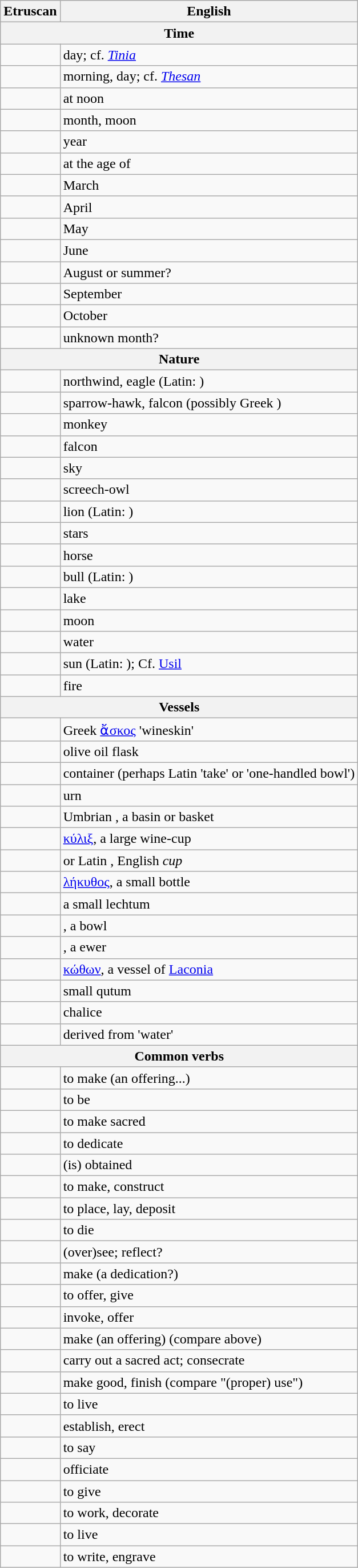<table class="wikitable">
<tr>
<th>Etruscan</th>
<th>English</th>
</tr>
<tr>
<th colspan=2>Time</th>
</tr>
<tr>
<td></td>
<td>day; cf. <em><a href='#'>Tinia</a></em></td>
</tr>
<tr>
<td></td>
<td>morning, day; cf. <em><a href='#'>Thesan</a></em></td>
</tr>
<tr>
<td></td>
<td>at noon</td>
</tr>
<tr>
<td></td>
<td>month, moon</td>
</tr>
<tr>
<td></td>
<td>year</td>
</tr>
<tr>
<td></td>
<td>at the age of</td>
</tr>
<tr>
<td></td>
<td>March</td>
</tr>
<tr>
<td></td>
<td>April</td>
</tr>
<tr>
<td></td>
<td>May</td>
</tr>
<tr>
<td></td>
<td>June</td>
</tr>
<tr>
<td></td>
<td>August or summer?</td>
</tr>
<tr>
<td></td>
<td>September</td>
</tr>
<tr>
<td></td>
<td>October</td>
</tr>
<tr>
<td></td>
<td>unknown month?</td>
</tr>
<tr>
<th colspan=2>Nature</th>
</tr>
<tr>
<td></td>
<td>northwind, eagle (Latin: )</td>
</tr>
<tr>
<td></td>
<td>sparrow-hawk, falcon (possibly Greek )</td>
</tr>
<tr>
<td></td>
<td>monkey</td>
</tr>
<tr>
<td></td>
<td>falcon</td>
</tr>
<tr>
<td></td>
<td>sky</td>
</tr>
<tr>
<td></td>
<td>screech-owl</td>
</tr>
<tr>
<td></td>
<td>lion (Latin: )</td>
</tr>
<tr>
<td></td>
<td>stars</td>
</tr>
<tr>
<td></td>
<td>horse</td>
</tr>
<tr>
<td></td>
<td>bull (Latin: )</td>
</tr>
<tr>
<td></td>
<td>lake</td>
</tr>
<tr>
<td></td>
<td>moon</td>
</tr>
<tr>
<td></td>
<td>water</td>
</tr>
<tr>
<td></td>
<td>sun (Latin: ); Cf. <a href='#'>Usil</a></td>
</tr>
<tr>
<td></td>
<td>fire</td>
</tr>
<tr>
<th colspan=2>Vessels</th>
</tr>
<tr>
<td></td>
<td>Greek <a href='#'>ἄσκος</a>  'wineskin'</td>
</tr>
<tr>
<td></td>
<td>olive oil flask</td>
</tr>
<tr>
<td></td>
<td>container (perhaps Latin  'take' or  'one-handled bowl')</td>
</tr>
<tr>
<td></td>
<td>urn</td>
</tr>
<tr>
<td></td>
<td>Umbrian , a basin or basket</td>
</tr>
<tr>
<td></td>
<td><a href='#'>κύλιξ</a>, a large wine-cup</td>
</tr>
<tr>
<td></td>
<td> or Latin , English <em>cup</em></td>
</tr>
<tr>
<td></td>
<td><a href='#'>λήκυθος</a>, a small bottle</td>
</tr>
<tr>
<td></td>
<td>a small lechtum</td>
</tr>
<tr>
<td></td>
<td>, a bowl</td>
</tr>
<tr>
<td></td>
<td>, a ewer</td>
</tr>
<tr>
<td></td>
<td><a href='#'>κώθων</a>, a vessel of <a href='#'>Laconia</a></td>
</tr>
<tr>
<td></td>
<td>small qutum</td>
</tr>
<tr>
<td></td>
<td>chalice</td>
</tr>
<tr>
<td></td>
<td>derived from  'water'</td>
</tr>
<tr>
<th colspan=2>Common verbs</th>
</tr>
<tr>
<td></td>
<td>to make (an offering...)</td>
</tr>
<tr>
<td></td>
<td>to be</td>
</tr>
<tr>
<td></td>
<td>to make sacred</td>
</tr>
<tr>
<td></td>
<td>to dedicate</td>
</tr>
<tr>
<td></td>
<td>(is) obtained</td>
</tr>
<tr>
<td></td>
<td>to make, construct</td>
</tr>
<tr>
<td></td>
<td>to place, lay, deposit</td>
</tr>
<tr>
<td></td>
<td>to die</td>
</tr>
<tr>
<td></td>
<td>(over)see; reflect?</td>
</tr>
<tr>
<td></td>
<td>make (a dedication?)</td>
</tr>
<tr>
<td></td>
<td>to offer, give</td>
</tr>
<tr>
<td></td>
<td>invoke, offer</td>
</tr>
<tr>
<td></td>
<td>make (an offering) (compare  above)</td>
</tr>
<tr>
<td></td>
<td>carry out a sacred act; consecrate</td>
</tr>
<tr>
<td></td>
<td>make good, finish (compare  "(proper) use")</td>
</tr>
<tr>
<td></td>
<td>to live</td>
</tr>
<tr>
<td></td>
<td>establish, erect</td>
</tr>
<tr>
<td></td>
<td>to say</td>
</tr>
<tr>
<td></td>
<td>officiate</td>
</tr>
<tr>
<td></td>
<td>to give</td>
</tr>
<tr>
<td></td>
<td>to work, decorate</td>
</tr>
<tr>
<td></td>
<td>to live</td>
</tr>
<tr>
<td></td>
<td>to write, engrave</td>
</tr>
</table>
